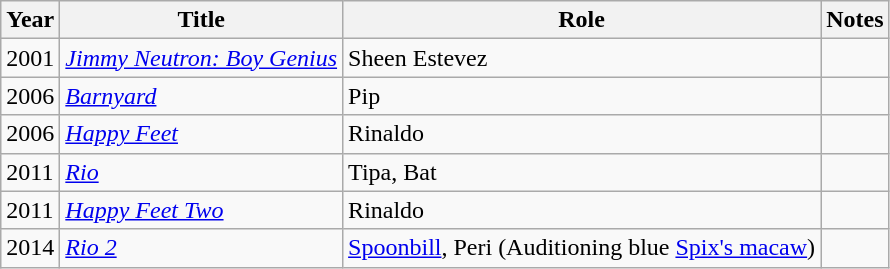<table class="wikitable">
<tr>
<th>Year</th>
<th>Title</th>
<th>Role</th>
<th>Notes</th>
</tr>
<tr>
<td>2001</td>
<td><em><a href='#'>Jimmy Neutron: Boy Genius</a></em></td>
<td>Sheen Estevez</td>
<td></td>
</tr>
<tr>
<td>2006</td>
<td><em><a href='#'>Barnyard</a></em></td>
<td>Pip</td>
<td></td>
</tr>
<tr>
<td>2006</td>
<td><em><a href='#'>Happy Feet</a></em></td>
<td>Rinaldo</td>
<td></td>
</tr>
<tr>
<td>2011</td>
<td><em><a href='#'>Rio</a></em></td>
<td>Tipa, Bat</td>
<td></td>
</tr>
<tr>
<td>2011</td>
<td><em><a href='#'>Happy Feet Two</a></em></td>
<td>Rinaldo</td>
<td></td>
</tr>
<tr>
<td>2014</td>
<td><em><a href='#'>Rio 2</a></em></td>
<td><a href='#'>Spoonbill</a>, Peri (Auditioning blue <a href='#'>Spix's macaw</a>)</td>
<td></td>
</tr>
</table>
